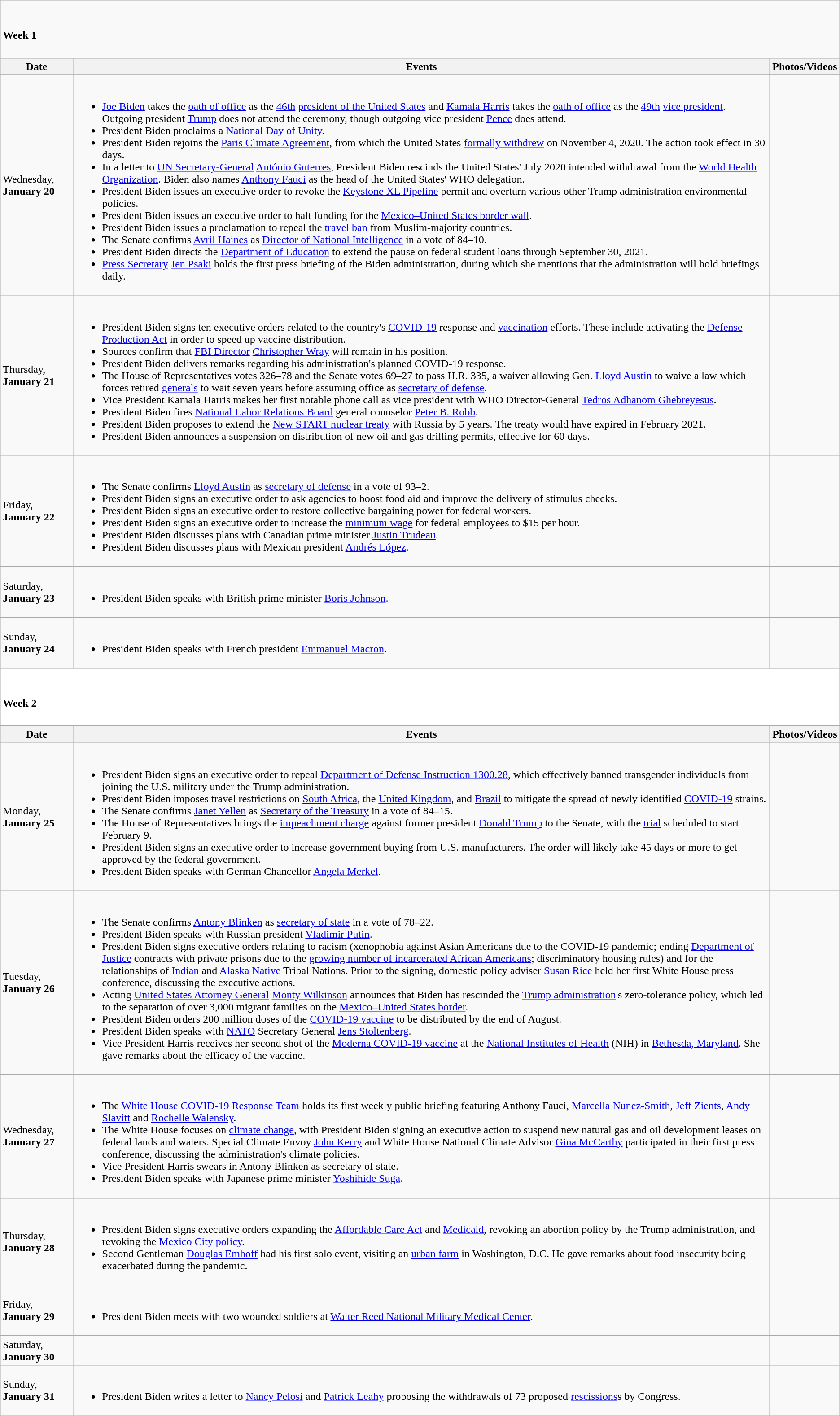<table class="wikitable">
<tr>
<td colspan="3"><br><h4>Week 1</h4></td>
</tr>
<tr>
<th>Date</th>
<th>Events</th>
<th>Photos/Videos</th>
</tr>
<tr style="background:white;">
</tr>
<tr>
<td>Wednesday, <strong>January 20</strong></td>
<td><br><ul><li><a href='#'>Joe Biden</a> takes the <a href='#'>oath of office</a> as the <a href='#'>46th</a> <a href='#'>president of the United States</a> and <a href='#'>Kamala Harris</a> takes the <a href='#'>oath of office</a> as the <a href='#'>49th</a> <a href='#'>vice president</a>. Outgoing president <a href='#'>Trump</a> does not attend the ceremony, though outgoing vice president <a href='#'>Pence</a> does attend.</li><li>President Biden proclaims a <a href='#'>National Day of Unity</a>.</li><li>President Biden rejoins the <a href='#'>Paris Climate Agreement</a>, from which the United States <a href='#'>formally withdrew</a> on November 4, 2020. The action took effect in 30 days.</li><li>In a letter to <a href='#'>UN Secretary-General</a> <a href='#'>António Guterres</a>, President Biden rescinds the United States' July 2020 intended withdrawal from the <a href='#'>World Health Organization</a>. Biden also names <a href='#'>Anthony Fauci</a> as the head of the United States' WHO delegation.</li><li>President Biden issues an executive order to revoke the <a href='#'>Keystone XL Pipeline</a> permit and overturn various other Trump administration environmental policies.</li><li>President Biden issues an executive order to halt funding for the <a href='#'>Mexico–United States border wall</a>.</li><li>President Biden issues a proclamation to repeal the <a href='#'>travel ban</a> from Muslim-majority countries.</li><li>The Senate confirms <a href='#'>Avril Haines</a> as <a href='#'>Director of National Intelligence</a> in a vote of 84–10.</li><li>President Biden directs the <a href='#'>Department of Education</a> to extend the pause on federal student loans through September 30, 2021.</li><li><a href='#'>Press Secretary</a> <a href='#'>Jen Psaki</a> holds the first press briefing of the Biden administration, during which she mentions that the administration will hold briefings daily.</li></ul></td>
<td><br></td>
</tr>
<tr>
<td>Thursday, <strong>January 21</strong></td>
<td><br><ul><li>President Biden signs ten executive orders related to the country's <a href='#'>COVID-19</a> response and <a href='#'>vaccination</a> efforts. These include activating the <a href='#'>Defense Production Act</a> in order to speed up vaccine distribution.</li><li>Sources confirm that <a href='#'>FBI Director</a> <a href='#'>Christopher Wray</a> will remain in his position.</li><li>President Biden delivers remarks regarding his administration's planned COVID-19 response.</li><li>The House of Representatives votes 326–78 and the Senate votes 69–27 to pass H.R. 335, a waiver allowing Gen. <a href='#'>Lloyd Austin</a> to waive a law which forces retired <a href='#'>generals</a> to wait seven years before assuming office as <a href='#'>secretary of defense</a>.</li><li>Vice President Kamala Harris makes her first notable phone call as vice president with WHO Director-General <a href='#'>Tedros Adhanom Ghebreyesus</a>.</li><li>President Biden fires <a href='#'>National Labor Relations Board</a> general counselor <a href='#'>Peter B. Robb</a>.</li><li>President Biden proposes to extend the <a href='#'>New START nuclear treaty</a> with Russia by 5 years.  The treaty would have expired in February 2021.</li><li>President Biden announces a suspension on distribution of new oil and gas drilling permits, effective for 60 days.</li></ul></td>
<td></td>
</tr>
<tr>
<td>Friday, <strong>January 22</strong></td>
<td><br><ul><li>The Senate confirms <a href='#'>Lloyd Austin</a> as <a href='#'>secretary of defense</a> in a vote of 93–2.</li><li>President Biden signs an executive order to ask agencies to boost food aid and improve the delivery of stimulus checks.</li><li>President Biden signs an executive order to restore collective bargaining power for federal workers.</li><li>President Biden signs an executive order to increase the <a href='#'>minimum wage</a> for federal employees to $15 per hour.</li><li>President Biden discusses plans with Canadian prime minister <a href='#'>Justin Trudeau</a>.</li><li>President Biden discusses plans with Mexican president <a href='#'>Andrés López</a>.</li></ul></td>
<td><br></td>
</tr>
<tr>
<td>Saturday, <strong>January 23</strong></td>
<td><br><ul><li>President Biden speaks with British prime minister <a href='#'>Boris Johnson</a>.</li></ul></td>
<td></td>
</tr>
<tr>
<td>Sunday, <strong>January 24</strong></td>
<td><br><ul><li>President Biden speaks with French president <a href='#'>Emmanuel Macron</a>.</li></ul></td>
<td></td>
</tr>
<tr style="background:white;">
<td colspan="3"><br><h4>Week 2</h4></td>
</tr>
<tr>
<th>Date</th>
<th>Events</th>
<th>Photos/Videos</th>
</tr>
<tr>
<td>Monday, <strong>January 25</strong></td>
<td><br><ul><li>President Biden signs an executive order to repeal <a href='#'>Department of Defense Instruction 1300.28</a>, which effectively banned transgender individuals from joining the U.S. military under the Trump administration.</li><li>President Biden imposes travel restrictions on <a href='#'>South Africa</a>, the <a href='#'>United Kingdom</a>, and <a href='#'>Brazil</a> to mitigate the spread of newly identified <a href='#'>COVID-19</a> strains.</li><li>The Senate confirms <a href='#'>Janet Yellen</a> as <a href='#'>Secretary of the Treasury</a> in a vote of 84–15.</li><li>The House of Representatives brings the <a href='#'>impeachment charge</a> against former president <a href='#'>Donald Trump</a> to the Senate, with the <a href='#'>trial</a> scheduled to start February 9.</li><li>President Biden signs an executive order to increase government buying from U.S. manufacturers. The order will likely take 45 days or more to get approved by the federal government.</li><li>President Biden speaks with German Chancellor <a href='#'>Angela Merkel</a>.</li></ul></td>
<td></td>
</tr>
<tr>
<td>Tuesday, <strong>January 26</strong></td>
<td><br><ul><li>The Senate confirms <a href='#'>Antony Blinken</a> as <a href='#'>secretary of state</a> in a vote of 78–22.</li><li>President Biden speaks with Russian president <a href='#'>Vladimir Putin</a>.</li><li>President Biden signs executive orders relating to racism (xenophobia against Asian Americans due to the COVID-19 pandemic; ending <a href='#'>Department of Justice</a> contracts with private prisons due to the <a href='#'>growing number of incarcerated African Americans</a>; discriminatory housing rules) and for the relationships of <a href='#'>Indian</a> and <a href='#'>Alaska Native</a> Tribal Nations. Prior to the signing, domestic policy adviser <a href='#'>Susan Rice</a> held her first White House press conference, discussing the executive actions.</li><li>Acting <a href='#'>United States Attorney General</a> <a href='#'>Monty Wilkinson</a> announces that Biden has rescinded the <a href='#'>Trump administration</a>'s zero-tolerance policy, which led to the separation of over 3,000 migrant families on the <a href='#'>Mexico–United States border</a>.</li><li>President Biden orders 200 million doses of the <a href='#'>COVID-19 vaccine</a> to be distributed by the end of August.</li><li>President Biden speaks with <a href='#'>NATO</a> Secretary General <a href='#'>Jens Stoltenberg</a>.</li><li>Vice President Harris receives her second shot of the <a href='#'>Moderna COVID-19 vaccine</a> at the <a href='#'>National Institutes of Health</a> (NIH) in <a href='#'>Bethesda, Maryland</a>. She gave remarks about the efficacy of the vaccine.</li></ul></td>
<td><br>
</td>
</tr>
<tr>
<td>Wednesday, <strong>January 27</strong></td>
<td><br><ul><li>The <a href='#'>White House COVID-19 Response Team</a> holds its first weekly public briefing featuring Anthony Fauci, <a href='#'>Marcella Nunez-Smith</a>, <a href='#'>Jeff Zients</a>, <a href='#'>Andy Slavitt</a> and <a href='#'>Rochelle Walensky</a>.</li><li>The White House focuses on <a href='#'>climate change</a>, with President Biden signing an executive action to suspend new natural gas and oil development leases on federal lands and waters. Special Climate Envoy <a href='#'>John Kerry</a> and White House National Climate Advisor <a href='#'>Gina McCarthy</a> participated in their first press conference, discussing the administration's climate policies.</li><li>Vice President Harris swears in Antony Blinken as secretary of state.</li><li>President Biden speaks with Japanese prime minister <a href='#'>Yoshihide Suga</a>.</li></ul></td>
<td><br></td>
</tr>
<tr>
<td>Thursday, <strong>January 28</strong></td>
<td><br><ul><li>President Biden signs executive orders expanding the <a href='#'>Affordable Care Act</a> and <a href='#'>Medicaid</a>, revoking an abortion policy by the Trump administration, and revoking the <a href='#'>Mexico City policy</a>.</li><li>Second Gentleman <a href='#'>Douglas Emhoff</a> had his first solo event, visiting an <a href='#'>urban farm</a> in Washington, D.C. He gave remarks about food insecurity being exacerbated during the pandemic.</li></ul></td>
<td></td>
</tr>
<tr>
<td>Friday, <strong>January 29</strong></td>
<td><br><ul><li>President Biden meets with two wounded soldiers at <a href='#'>Walter Reed National Military Medical Center</a>.</li></ul></td>
<td></td>
</tr>
<tr>
<td>Saturday, <strong>January 30</strong></td>
<td></td>
<td></td>
</tr>
<tr>
<td>Sunday, <strong>January 31</strong></td>
<td><br><ul><li>President Biden writes a letter to <a href='#'>Nancy Pelosi</a> and <a href='#'>Patrick Leahy</a> proposing the withdrawals of 73 proposed <a href='#'>rescissions</a>s by Congress.</li></ul></td>
<td></td>
</tr>
</table>
